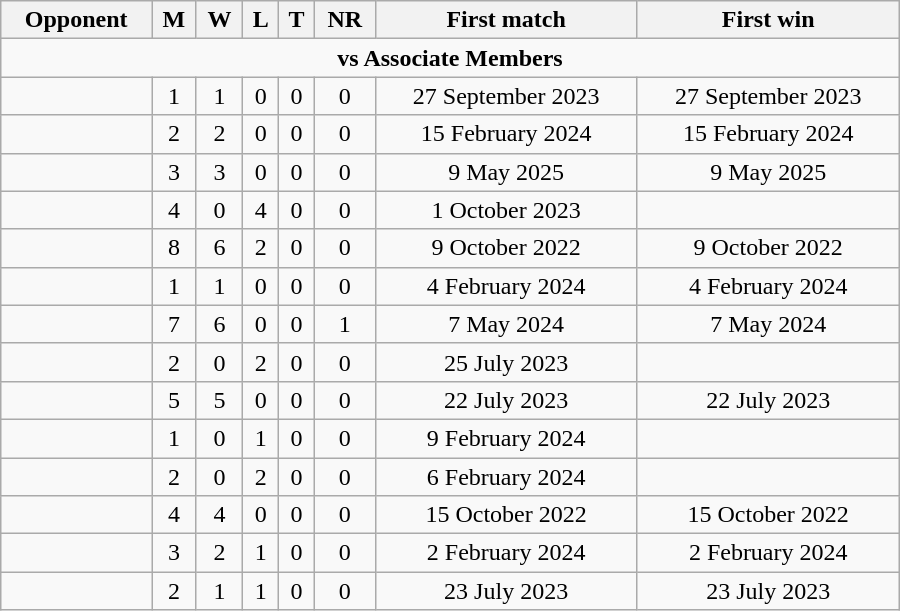<table class="wikitable" style="text-align: center; width: 600px;">
<tr>
<th>Opponent</th>
<th>M</th>
<th>W</th>
<th>L</th>
<th>T</th>
<th>NR</th>
<th>First match</th>
<th>First win</th>
</tr>
<tr>
<td colspan="8" style="text-align:center;"><strong>vs Associate Members</strong></td>
</tr>
<tr>
<td align=left></td>
<td>1</td>
<td>1</td>
<td>0</td>
<td>0</td>
<td>0</td>
<td>27 September 2023</td>
<td>27 September 2023</td>
</tr>
<tr>
<td align=left></td>
<td>2</td>
<td>2</td>
<td>0</td>
<td>0</td>
<td>0</td>
<td>15 February 2024</td>
<td>15 February 2024</td>
</tr>
<tr>
<td align=left></td>
<td>3</td>
<td>3</td>
<td>0</td>
<td>0</td>
<td>0</td>
<td>9 May 2025</td>
<td>9 May 2025</td>
</tr>
<tr>
<td align=left></td>
<td>4</td>
<td>0</td>
<td>4</td>
<td>0</td>
<td>0</td>
<td>1 October 2023</td>
<td></td>
</tr>
<tr>
<td align=left></td>
<td>8</td>
<td>6</td>
<td>2</td>
<td>0</td>
<td>0</td>
<td>9 October 2022</td>
<td>9 October 2022</td>
</tr>
<tr>
<td align=left></td>
<td>1</td>
<td>1</td>
<td>0</td>
<td>0</td>
<td>0</td>
<td>4 February 2024</td>
<td>4 February 2024</td>
</tr>
<tr>
<td align=left></td>
<td>7</td>
<td>6</td>
<td>0</td>
<td>0</td>
<td>1</td>
<td>7 May 2024</td>
<td>7 May 2024</td>
</tr>
<tr>
<td align=left></td>
<td>2</td>
<td>0</td>
<td>2</td>
<td>0</td>
<td>0</td>
<td>25 July 2023</td>
<td></td>
</tr>
<tr>
<td align=left></td>
<td>5</td>
<td>5</td>
<td>0</td>
<td>0</td>
<td>0</td>
<td>22 July 2023</td>
<td>22 July 2023</td>
</tr>
<tr>
<td align=left></td>
<td>1</td>
<td>0</td>
<td>1</td>
<td>0</td>
<td>0</td>
<td>9 February 2024</td>
<td></td>
</tr>
<tr>
<td align=left></td>
<td>2</td>
<td>0</td>
<td>2</td>
<td>0</td>
<td>0</td>
<td>6 February 2024</td>
<td></td>
</tr>
<tr>
<td align=left></td>
<td>4</td>
<td>4</td>
<td>0</td>
<td>0</td>
<td>0</td>
<td>15 October 2022</td>
<td>15 October 2022</td>
</tr>
<tr>
<td align=left></td>
<td>3</td>
<td>2</td>
<td>1</td>
<td>0</td>
<td>0</td>
<td>2 February 2024</td>
<td>2 February 2024</td>
</tr>
<tr>
<td align=left></td>
<td>2</td>
<td>1</td>
<td>1</td>
<td>0</td>
<td>0</td>
<td>23 July 2023</td>
<td>23 July 2023</td>
</tr>
</table>
